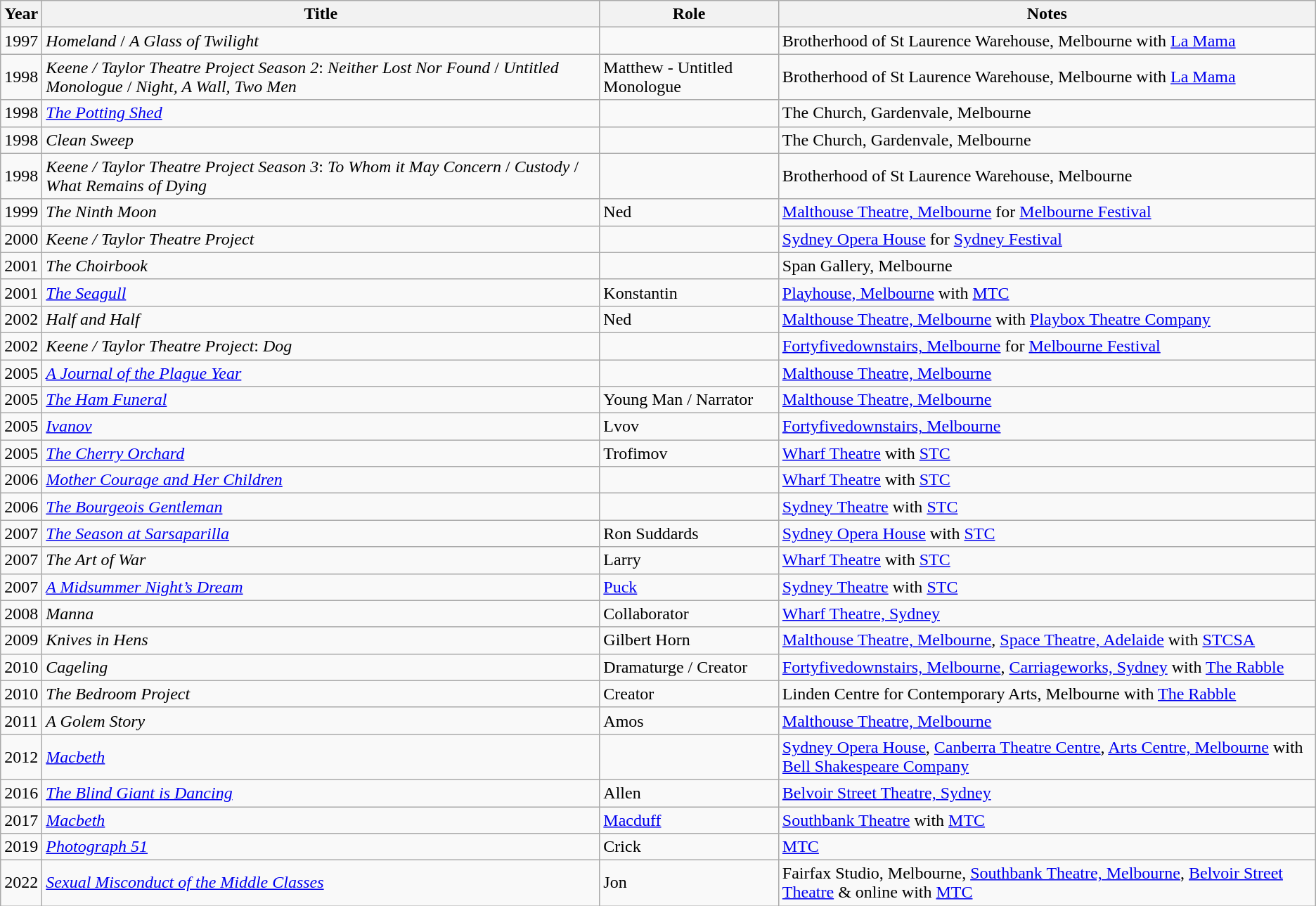<table class="wikitable sortable">
<tr>
<th>Year</th>
<th>Title</th>
<th>Role</th>
<th class="unsortable">Notes</th>
</tr>
<tr>
<td>1997</td>
<td><em>Homeland</em> / <em>A Glass of Twilight</em></td>
<td></td>
<td>Brotherhood of St Laurence Warehouse, Melbourne with <a href='#'>La Mama</a></td>
</tr>
<tr>
<td>1998</td>
<td><em>Keene / Taylor Theatre Project Season 2</em>: <em>Neither Lost Nor Found</em> / <em>Untitled Monologue</em> / <em>Night, A Wall, Two Men</em></td>
<td>Matthew - Untitled Monologue</td>
<td>Brotherhood of St Laurence Warehouse, Melbourne with <a href='#'>La Mama</a></td>
</tr>
<tr>
<td>1998</td>
<td><em><a href='#'>The Potting Shed</a></em></td>
<td></td>
<td>The Church, Gardenvale, Melbourne</td>
</tr>
<tr>
<td>1998</td>
<td><em>Clean Sweep</em></td>
<td></td>
<td>The Church, Gardenvale, Melbourne</td>
</tr>
<tr>
<td>1998</td>
<td><em>Keene / Taylor Theatre Project Season 3</em>: <em>To Whom it May Concern</em> / <em>Custody</em> / <em>What Remains of Dying</em></td>
<td></td>
<td>Brotherhood of St Laurence Warehouse, Melbourne</td>
</tr>
<tr>
<td>1999</td>
<td><em>The Ninth Moon</em></td>
<td>Ned</td>
<td><a href='#'>Malthouse Theatre, Melbourne</a> for <a href='#'>Melbourne Festival</a></td>
</tr>
<tr>
<td>2000</td>
<td><em>Keene / Taylor Theatre Project</em></td>
<td></td>
<td><a href='#'>Sydney Opera House</a> for <a href='#'>Sydney Festival</a></td>
</tr>
<tr>
<td>2001</td>
<td><em>The Choirbook</em></td>
<td></td>
<td>Span Gallery, Melbourne</td>
</tr>
<tr>
<td>2001</td>
<td><em><a href='#'>The Seagull</a></em></td>
<td>Konstantin</td>
<td><a href='#'>Playhouse, Melbourne</a> with <a href='#'>MTC</a></td>
</tr>
<tr>
<td>2002</td>
<td><em>Half and Half</em></td>
<td>Ned</td>
<td><a href='#'>Malthouse Theatre, Melbourne</a> with <a href='#'>Playbox Theatre Company</a></td>
</tr>
<tr>
<td>2002</td>
<td><em>Keene / Taylor Theatre Project</em>: <em>Dog</em></td>
<td></td>
<td><a href='#'>Fortyfivedownstairs, Melbourne</a> for <a href='#'>Melbourne Festival</a></td>
</tr>
<tr>
<td>2005</td>
<td><em><a href='#'>A Journal of the Plague Year</a></em></td>
<td></td>
<td><a href='#'>Malthouse Theatre, Melbourne</a></td>
</tr>
<tr>
<td>2005</td>
<td><em><a href='#'>The Ham Funeral</a></em></td>
<td>Young Man / Narrator</td>
<td><a href='#'>Malthouse Theatre, Melbourne</a></td>
</tr>
<tr>
<td>2005</td>
<td><em><a href='#'>Ivanov</a></em></td>
<td>Lvov</td>
<td><a href='#'>Fortyfivedownstairs, Melbourne</a></td>
</tr>
<tr>
<td>2005</td>
<td><em><a href='#'>The Cherry Orchard</a></em></td>
<td>Trofimov</td>
<td><a href='#'>Wharf Theatre</a> with <a href='#'>STC</a></td>
</tr>
<tr>
<td>2006</td>
<td><em><a href='#'>Mother Courage and Her Children</a></em></td>
<td></td>
<td><a href='#'>Wharf Theatre</a> with <a href='#'>STC</a></td>
</tr>
<tr>
<td>2006</td>
<td><em><a href='#'>The Bourgeois Gentleman</a></em></td>
<td></td>
<td><a href='#'>Sydney Theatre</a> with <a href='#'>STC</a></td>
</tr>
<tr>
<td>2007</td>
<td><em><a href='#'>The Season at Sarsaparilla</a></em></td>
<td>Ron Suddards</td>
<td><a href='#'>Sydney Opera House</a> with <a href='#'>STC</a></td>
</tr>
<tr>
<td>2007</td>
<td><em>The Art of War</em></td>
<td>Larry</td>
<td><a href='#'>Wharf Theatre</a> with <a href='#'>STC</a></td>
</tr>
<tr>
<td>2007</td>
<td><em><a href='#'>A Midsummer Night’s Dream</a></em></td>
<td><a href='#'>Puck</a></td>
<td><a href='#'>Sydney Theatre</a> with <a href='#'>STC</a></td>
</tr>
<tr>
<td>2008</td>
<td><em>Manna</em></td>
<td>Collaborator</td>
<td><a href='#'>Wharf Theatre, Sydney</a></td>
</tr>
<tr>
<td>2009</td>
<td><em>Knives in Hens</em></td>
<td>Gilbert Horn</td>
<td><a href='#'>Malthouse Theatre, Melbourne</a>, <a href='#'>Space Theatre, Adelaide</a> with <a href='#'>STCSA</a></td>
</tr>
<tr>
<td>2010</td>
<td><em>Cageling</em></td>
<td>Dramaturge / Creator</td>
<td><a href='#'>Fortyfivedownstairs, Melbourne</a>, <a href='#'>Carriageworks, Sydney</a> with <a href='#'>The Rabble</a></td>
</tr>
<tr>
<td>2010</td>
<td><em>The Bedroom Project</em></td>
<td>Creator</td>
<td>Linden Centre for Contemporary Arts, Melbourne with <a href='#'>The Rabble</a></td>
</tr>
<tr>
<td>2011</td>
<td><em>A Golem Story</em></td>
<td>Amos</td>
<td><a href='#'>Malthouse Theatre, Melbourne</a></td>
</tr>
<tr>
<td>2012</td>
<td><em><a href='#'>Macbeth</a></em></td>
<td></td>
<td><a href='#'>Sydney Opera House</a>, <a href='#'>Canberra Theatre Centre</a>, <a href='#'>Arts Centre, Melbourne</a> with <a href='#'>Bell Shakespeare Company</a></td>
</tr>
<tr>
<td>2016</td>
<td><em><a href='#'>The Blind Giant is Dancing</a></em></td>
<td>Allen</td>
<td><a href='#'>Belvoir Street Theatre, Sydney</a></td>
</tr>
<tr>
<td>2017</td>
<td><em><a href='#'>Macbeth</a></em></td>
<td><a href='#'>Macduff</a></td>
<td><a href='#'>Southbank Theatre</a> with <a href='#'>MTC</a></td>
</tr>
<tr>
<td>2019</td>
<td><em><a href='#'>Photograph 51</a></em></td>
<td>Crick</td>
<td><a href='#'>MTC</a></td>
</tr>
<tr>
<td>2022</td>
<td><em><a href='#'>Sexual Misconduct of the Middle Classes</a></em></td>
<td>Jon</td>
<td>Fairfax Studio, Melbourne, <a href='#'>Southbank Theatre, Melbourne</a>, <a href='#'>Belvoir Street Theatre</a> & online with <a href='#'>MTC</a></td>
</tr>
</table>
